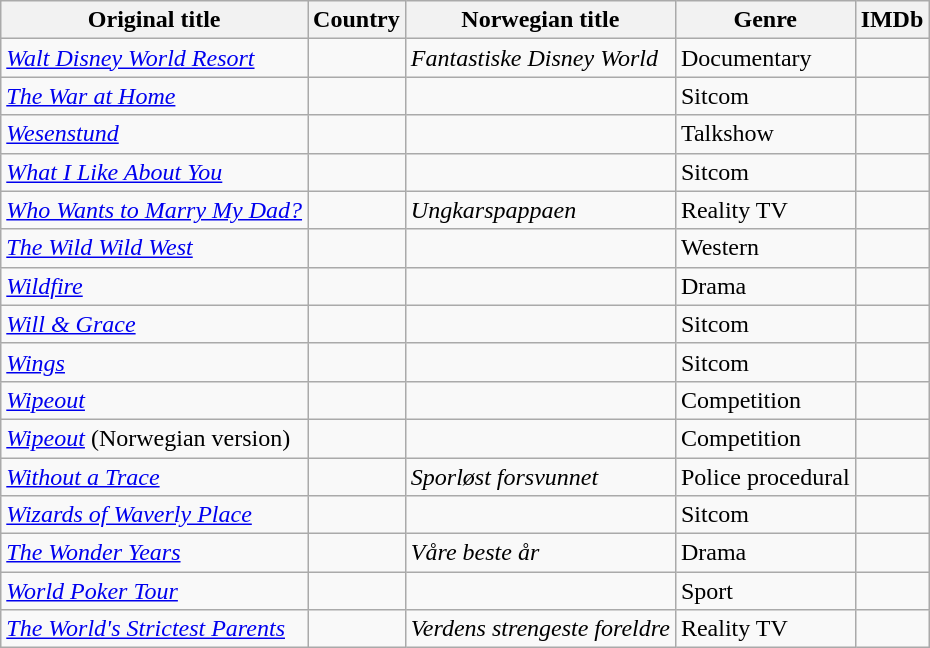<table class="wikitable">
<tr>
<th>Original title</th>
<th>Country</th>
<th>Norwegian title</th>
<th>Genre</th>
<th>IMDb</th>
</tr>
<tr>
<td><em><a href='#'>Walt Disney World Resort</a></em></td>
<td></td>
<td><em>Fantastiske Disney World</em></td>
<td>Documentary</td>
<td></td>
</tr>
<tr>
<td><em><a href='#'>The War at Home</a></em></td>
<td></td>
<td></td>
<td>Sitcom</td>
<td></td>
</tr>
<tr>
<td><em><a href='#'>Wesenstund</a></em></td>
<td></td>
<td></td>
<td>Talkshow</td>
<td></td>
</tr>
<tr>
<td><em><a href='#'>What I Like About You</a></em></td>
<td></td>
<td></td>
<td>Sitcom</td>
<td></td>
</tr>
<tr>
<td><em><a href='#'>Who Wants to Marry My Dad?</a></em></td>
<td></td>
<td><em>Ungkarspappaen</em></td>
<td>Reality TV</td>
<td></td>
</tr>
<tr>
<td><em><a href='#'>The Wild Wild West</a></em></td>
<td></td>
<td></td>
<td>Western</td>
<td></td>
</tr>
<tr>
<td><em><a href='#'>Wildfire</a></em></td>
<td></td>
<td></td>
<td>Drama</td>
<td></td>
</tr>
<tr>
<td><em><a href='#'>Will & Grace</a></em></td>
<td></td>
<td></td>
<td>Sitcom</td>
<td></td>
</tr>
<tr>
<td><em><a href='#'>Wings</a></em></td>
<td></td>
<td></td>
<td>Sitcom</td>
<td></td>
</tr>
<tr>
<td><em><a href='#'>Wipeout</a></em></td>
<td></td>
<td></td>
<td>Competition</td>
<td></td>
</tr>
<tr>
<td><em><a href='#'>Wipeout</a></em> (Norwegian version)</td>
<td></td>
<td></td>
<td>Competition</td>
<td></td>
</tr>
<tr>
<td><em><a href='#'>Without a Trace</a></em></td>
<td></td>
<td><em>Sporløst forsvunnet</em></td>
<td>Police procedural</td>
<td></td>
</tr>
<tr>
<td><em><a href='#'>Wizards of Waverly Place</a></em></td>
<td></td>
<td></td>
<td>Sitcom</td>
<td></td>
</tr>
<tr>
<td><em><a href='#'>The Wonder Years</a></em></td>
<td></td>
<td><em>Våre beste år</em></td>
<td>Drama</td>
<td></td>
</tr>
<tr>
<td><em><a href='#'>World Poker Tour</a></em></td>
<td></td>
<td></td>
<td>Sport</td>
<td></td>
</tr>
<tr>
<td><em><a href='#'>The World's Strictest Parents</a></em></td>
<td></td>
<td><em>Verdens strengeste foreldre</em></td>
<td>Reality TV</td>
<td></td>
</tr>
</table>
